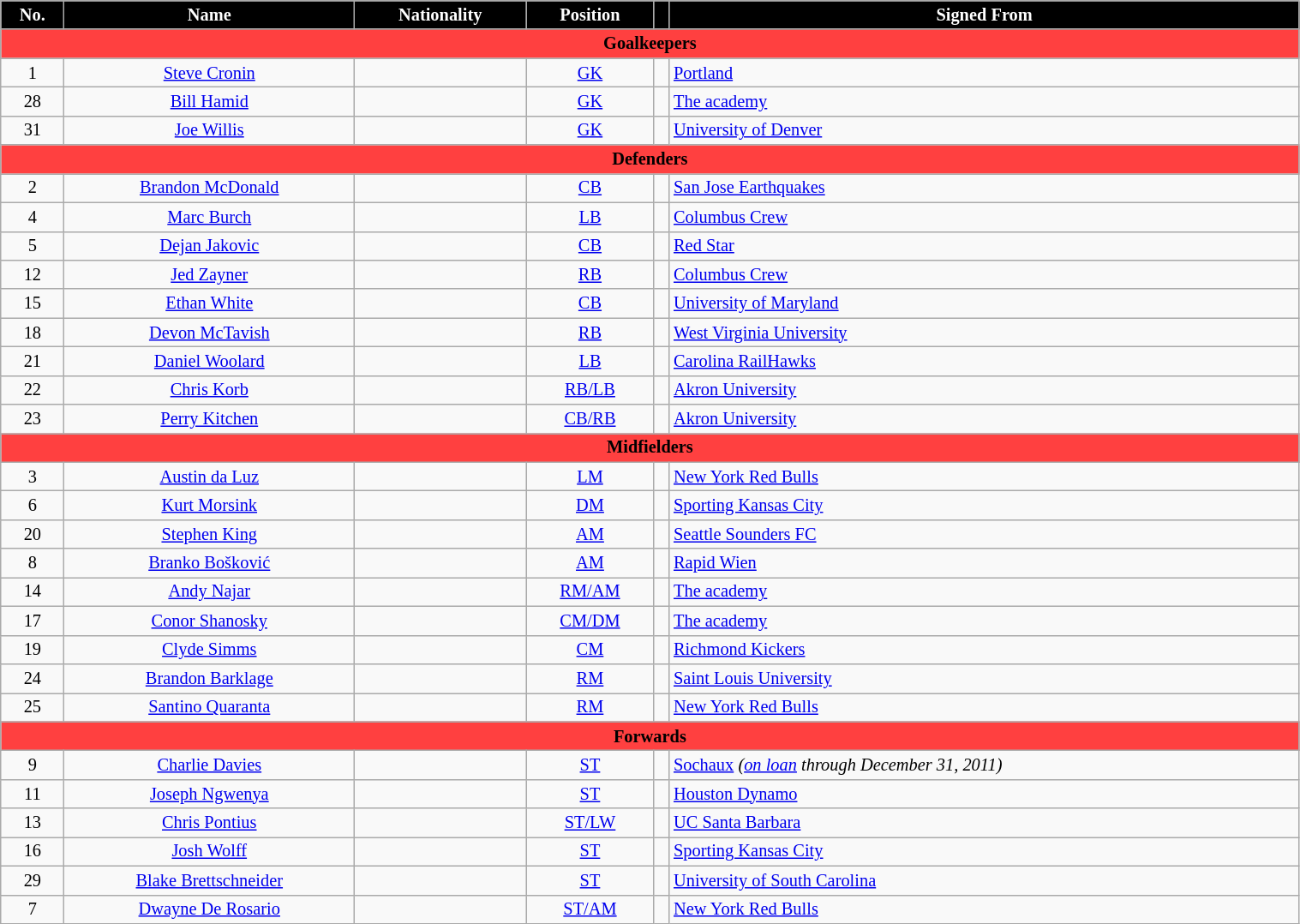<table class="wikitable" style="text-align:center;font-size:85%;width:80%">
<tr>
<th style="background:#000;color:white;text-align:center">No.</th>
<th style="background:#000;color:white;text-align:center">Name</th>
<th style="background:#000;color:white;text-align:center">Nationality</th>
<th style="background:#000;color:white;text-align:center">Position</th>
<th style="background:#000;color:white;text-align:center"></th>
<th style="background:#000;color:white;text-align:center">Signed From</th>
</tr>
<tr>
<th colspan="6" style="background:#ff4040;text-align:center">Goalkeepers</th>
</tr>
<tr>
<td>1</td>
<td><a href='#'>Steve Cronin</a></td>
<td></td>
<td><a href='#'>GK</a></td>
<td></td>
<td align=left> <a href='#'>Portland</a></td>
</tr>
<tr>
<td>28</td>
<td><a href='#'>Bill Hamid</a></td>
<td></td>
<td><a href='#'>GK</a></td>
<td></td>
<td align=left><a href='#'>The academy</a></td>
</tr>
<tr>
<td>31</td>
<td><a href='#'>Joe Willis</a></td>
<td></td>
<td><a href='#'>GK</a></td>
<td></td>
<td align=left> <a href='#'>University of Denver</a></td>
</tr>
<tr>
<th colspan="6" style="background:#ff4040;text-align:center">Defenders</th>
</tr>
<tr>
<td>2</td>
<td><a href='#'>Brandon McDonald</a></td>
<td></td>
<td><a href='#'>CB</a></td>
<td></td>
<td align=left> <a href='#'>San Jose Earthquakes</a></td>
</tr>
<tr>
<td>4</td>
<td><a href='#'>Marc Burch</a></td>
<td></td>
<td><a href='#'>LB</a></td>
<td></td>
<td align=left> <a href='#'>Columbus Crew</a></td>
</tr>
<tr>
<td>5</td>
<td><a href='#'>Dejan Jakovic</a></td>
<td></td>
<td><a href='#'>CB</a></td>
<td></td>
<td align=left> <a href='#'>Red Star</a></td>
</tr>
<tr>
<td>12</td>
<td><a href='#'>Jed Zayner</a></td>
<td></td>
<td><a href='#'>RB</a></td>
<td></td>
<td align=left> <a href='#'>Columbus Crew</a></td>
</tr>
<tr>
<td>15</td>
<td><a href='#'>Ethan White</a></td>
<td></td>
<td><a href='#'>CB</a></td>
<td></td>
<td align=left> <a href='#'>University of Maryland</a></td>
</tr>
<tr>
<td>18</td>
<td><a href='#'>Devon McTavish</a></td>
<td></td>
<td><a href='#'>RB</a></td>
<td></td>
<td align=left> <a href='#'>West Virginia University</a></td>
</tr>
<tr>
<td>21</td>
<td><a href='#'>Daniel Woolard</a></td>
<td></td>
<td><a href='#'>LB</a></td>
<td></td>
<td align=left> <a href='#'>Carolina RailHawks</a></td>
</tr>
<tr>
<td>22</td>
<td><a href='#'>Chris Korb</a></td>
<td></td>
<td><a href='#'>RB/LB</a></td>
<td></td>
<td align=left> <a href='#'>Akron University</a></td>
</tr>
<tr>
<td>23</td>
<td><a href='#'>Perry Kitchen</a></td>
<td></td>
<td><a href='#'>CB/RB</a></td>
<td></td>
<td align=left> <a href='#'>Akron University</a></td>
</tr>
<tr>
<th colspan="6" style="background:#ff4040;text-align:center">Midfielders</th>
</tr>
<tr>
<td>3</td>
<td><a href='#'>Austin da Luz</a></td>
<td></td>
<td><a href='#'>LM</a></td>
<td></td>
<td align=left> <a href='#'>New York Red Bulls</a></td>
</tr>
<tr>
<td>6</td>
<td><a href='#'>Kurt Morsink</a></td>
<td></td>
<td><a href='#'>DM</a></td>
<td></td>
<td align=left> <a href='#'>Sporting Kansas City</a></td>
</tr>
<tr>
<td>20</td>
<td><a href='#'>Stephen King</a></td>
<td></td>
<td><a href='#'>AM</a></td>
<td></td>
<td align=left> <a href='#'>Seattle Sounders FC</a></td>
</tr>
<tr>
<td>8</td>
<td><a href='#'>Branko Bošković</a></td>
<td></td>
<td><a href='#'>AM</a></td>
<td></td>
<td align=left> <a href='#'>Rapid Wien</a></td>
</tr>
<tr>
<td>14</td>
<td><a href='#'>Andy Najar</a></td>
<td></td>
<td><a href='#'>RM/AM</a></td>
<td></td>
<td align=left><a href='#'>The academy</a></td>
</tr>
<tr>
<td>17</td>
<td><a href='#'>Conor Shanosky</a></td>
<td></td>
<td><a href='#'>CM/DM</a></td>
<td></td>
<td align=left><a href='#'>The academy</a></td>
</tr>
<tr>
<td>19</td>
<td><a href='#'>Clyde Simms</a></td>
<td></td>
<td><a href='#'>CM</a></td>
<td></td>
<td align=left> <a href='#'>Richmond Kickers</a></td>
</tr>
<tr>
<td>24</td>
<td><a href='#'>Brandon Barklage</a></td>
<td></td>
<td><a href='#'>RM</a></td>
<td></td>
<td align=left> <a href='#'>Saint Louis University</a></td>
</tr>
<tr>
<td>25</td>
<td><a href='#'>Santino Quaranta</a></td>
<td></td>
<td><a href='#'>RM</a></td>
<td></td>
<td align=left> <a href='#'>New York Red Bulls</a></td>
</tr>
<tr>
<th colspan="6" style="background:#ff4040;text-align:center">Forwards</th>
</tr>
<tr>
<td>9</td>
<td><a href='#'>Charlie Davies</a></td>
<td></td>
<td><a href='#'>ST</a></td>
<td></td>
<td align=left> <a href='#'>Sochaux</a> <em>(<a href='#'>on loan</a> through December 31, 2011)</em></td>
</tr>
<tr>
<td>11</td>
<td><a href='#'>Joseph Ngwenya</a></td>
<td></td>
<td><a href='#'>ST</a></td>
<td></td>
<td align=left> <a href='#'>Houston Dynamo</a></td>
</tr>
<tr>
<td>13</td>
<td><a href='#'>Chris Pontius</a></td>
<td></td>
<td><a href='#'>ST/LW</a></td>
<td></td>
<td align=left> <a href='#'>UC Santa Barbara</a></td>
</tr>
<tr>
<td>16</td>
<td><a href='#'>Josh Wolff</a></td>
<td></td>
<td><a href='#'>ST</a></td>
<td></td>
<td align=left> <a href='#'>Sporting Kansas City</a></td>
</tr>
<tr>
<td>29</td>
<td><a href='#'>Blake Brettschneider</a></td>
<td></td>
<td><a href='#'>ST</a></td>
<td></td>
<td align=left> <a href='#'>University of South Carolina</a></td>
</tr>
<tr>
<td>7</td>
<td><a href='#'>Dwayne De Rosario</a></td>
<td></td>
<td><a href='#'>ST/AM</a></td>
<td></td>
<td align=left> <a href='#'>New York Red Bulls</a></td>
</tr>
</table>
